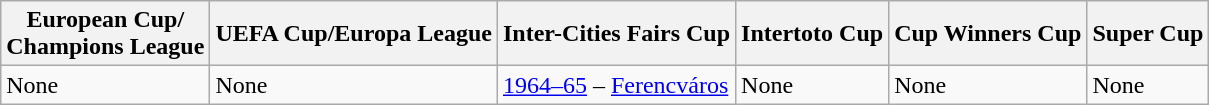<table class="wikitable">
<tr>
<th>European Cup/<br>Champions League</th>
<th>UEFA Cup/Europa League</th>
<th>Inter-Cities Fairs Cup</th>
<th>Intertoto Cup</th>
<th>Cup Winners Cup</th>
<th>Super Cup</th>
</tr>
<tr>
<td>None</td>
<td>None</td>
<td><a href='#'>1964–65</a> – <a href='#'>Ferencváros</a></td>
<td>None</td>
<td>None</td>
<td>None</td>
</tr>
</table>
